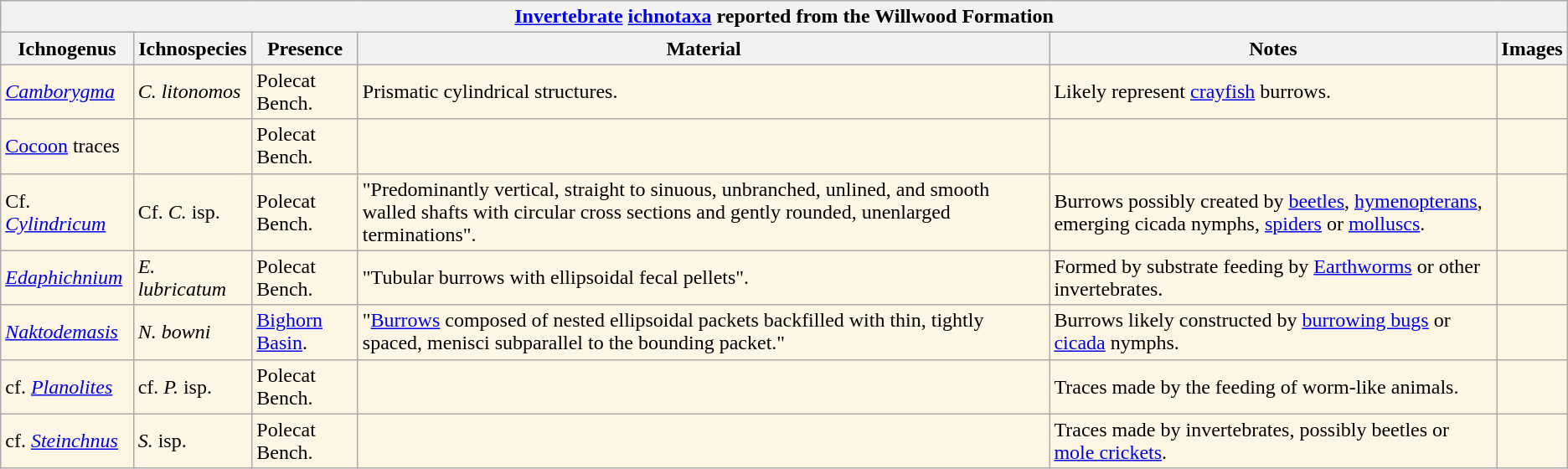<table class="wikitable" align="center">
<tr>
<th colspan="6" align="center"><strong><a href='#'>Invertebrate</a> <a href='#'>ichnotaxa</a> reported from the Willwood Formation</strong></th>
</tr>
<tr>
<th>Ichnogenus</th>
<th>Ichnospecies</th>
<th>Presence</th>
<th><strong>Material</strong></th>
<th>Notes</th>
<th>Images</th>
</tr>
<tr>
<td style="background:#FEF6E4;"><em><a href='#'>Camborygma</a></em></td>
<td style="background:#FEF6E4;"><em>C. litonomos</em></td>
<td style="background:#FEF6E4;">Polecat Bench.</td>
<td style="background:#FEF6E4;">Prismatic cylindrical structures.</td>
<td style="background:#FEF6E4;">Likely represent <a href='#'>crayfish</a> burrows.</td>
<td style="background:#FEF6E4;"></td>
</tr>
<tr>
<td style="background:#FEF6E4;"><a href='#'>Cocoon</a> traces</td>
<td style="background:#FEF6E4;"></td>
<td style="background:#FEF6E4;">Polecat Bench.</td>
<td style="background:#FEF6E4;"></td>
<td style="background:#FEF6E4;"></td>
<td style="background:#FEF6E4;"></td>
</tr>
<tr>
<td style="background:#FEF6E4;">Cf. <em><a href='#'>Cylindricum</a></em></td>
<td style="background:#FEF6E4;">Cf. <em>C.</em> isp.</td>
<td style="background:#FEF6E4;">Polecat Bench.</td>
<td style="background:#FEF6E4;">"Predominantly vertical, straight to sinuous, unbranched, unlined, and smooth walled shafts with circular cross sections and gently rounded, unenlarged terminations".</td>
<td style="background:#FEF6E4;">Burrows possibly created by <a href='#'>beetles</a>, <a href='#'>hymenopterans</a>, emerging cicada nymphs, <a href='#'>spiders</a> or <a href='#'>molluscs</a>.</td>
<td style="background:#FEF6E4;"></td>
</tr>
<tr>
<td style="background:#FEF6E4;"><em><a href='#'>Edaphichnium</a></em></td>
<td style="background:#FEF6E4;"><em>E. lubricatum</em></td>
<td style="background:#FEF6E4;">Polecat Bench.</td>
<td style="background:#FEF6E4;">"Tubular burrows with ellipsoidal fecal pellets".</td>
<td style="background:#FEF6E4;">Formed by substrate feeding by <a href='#'>Earthworms</a> or other invertebrates.</td>
<td style="background:#FEF6E4;"></td>
</tr>
<tr>
<td style="background:#FEF6E4;"><em><a href='#'>Naktodemasis</a></em></td>
<td style="background:#FEF6E4;"><em>N. bowni</em></td>
<td style="background:#FEF6E4;"><a href='#'>Bighorn Basin</a>.</td>
<td style="background:#FEF6E4;">"<a href='#'>Burrows</a> composed of nested ellipsoidal packets backfilled with thin, tightly spaced, menisci subparallel to the bounding packet."</td>
<td style="background:#FEF6E4;">Burrows likely constructed by <a href='#'>burrowing bugs</a> or <a href='#'>cicada</a> nymphs.</td>
<td style="background:#FEF6E4;"></td>
</tr>
<tr>
<td style="background:#FEF6E4;">cf. <em><a href='#'>Planolites</a></em></td>
<td style="background:#FEF6E4;">cf. <em>P.</em> isp.</td>
<td style="background:#FEF6E4;">Polecat Bench.</td>
<td style="background:#FEF6E4;"></td>
<td style="background:#FEF6E4;">Traces made by the feeding of worm-like animals.</td>
<td style="background:#FEF6E4;"></td>
</tr>
<tr>
<td style="background:#FEF6E4;">cf. <em><a href='#'>Steinchnus</a></em></td>
<td style="background:#FEF6E4;"><em>S.</em> isp.</td>
<td style="background:#FEF6E4;">Polecat Bench.</td>
<td style="background:#FEF6E4;"></td>
<td style="background:#FEF6E4;">Traces made by invertebrates, possibly beetles or <a href='#'>mole crickets</a>.</td>
<td style="background:#FEF6E4;"></td>
</tr>
</table>
